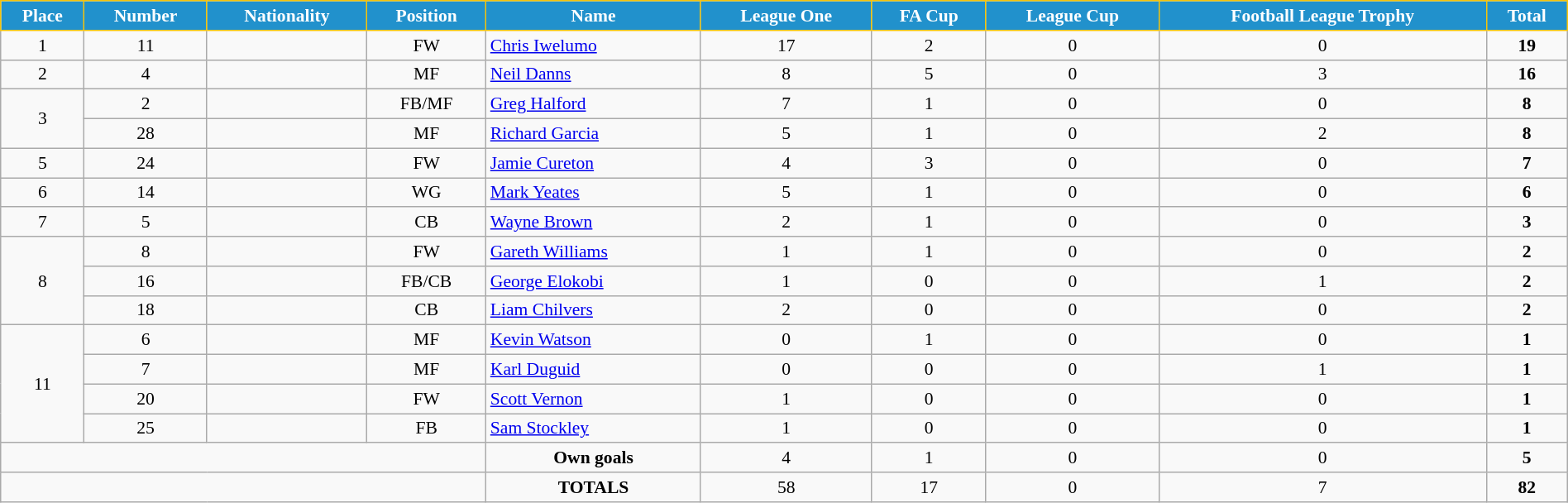<table class="wikitable" style="text-align:center; font-size:90%; width:100%;">
<tr>
<th style="background:#2191CC; color:white; border:1px solid #F7C408; text-align:center;">Place</th>
<th style="background:#2191CC; color:white; border:1px solid #F7C408; text-align:center;">Number</th>
<th style="background:#2191CC; color:white; border:1px solid #F7C408; text-align:center;">Nationality</th>
<th style="background:#2191CC; color:white; border:1px solid #F7C408; text-align:center;">Position</th>
<th style="background:#2191CC; color:white; border:1px solid #F7C408; text-align:center;">Name</th>
<th style="background:#2191CC; color:white; border:1px solid #F7C408; text-align:center;">League One</th>
<th style="background:#2191CC; color:white; border:1px solid #F7C408; text-align:center;">FA Cup</th>
<th style="background:#2191CC; color:white; border:1px solid #F7C408; text-align:center;">League Cup</th>
<th style="background:#2191CC; color:white; border:1px solid #F7C408; text-align:center;">Football League Trophy</th>
<th style="background:#2191CC; color:white; border:1px solid #F7C408; text-align:center;">Total</th>
</tr>
<tr>
<td>1</td>
<td>11</td>
<td></td>
<td>FW</td>
<td align="left"><a href='#'>Chris Iwelumo</a></td>
<td>17</td>
<td>2</td>
<td>0</td>
<td>0</td>
<td><strong>19</strong></td>
</tr>
<tr>
<td>2</td>
<td>4</td>
<td></td>
<td>MF</td>
<td align="left"><a href='#'>Neil Danns</a></td>
<td>8</td>
<td>5</td>
<td>0</td>
<td>3</td>
<td><strong>16</strong></td>
</tr>
<tr>
<td rowspan=2>3</td>
<td>2</td>
<td></td>
<td>FB/MF</td>
<td align="left"><a href='#'>Greg Halford</a></td>
<td>7</td>
<td>1</td>
<td>0</td>
<td>0</td>
<td><strong>8</strong></td>
</tr>
<tr>
<td>28</td>
<td></td>
<td>MF</td>
<td align="left"><a href='#'>Richard Garcia</a></td>
<td>5</td>
<td>1</td>
<td>0</td>
<td>2</td>
<td><strong>8</strong></td>
</tr>
<tr>
<td>5</td>
<td>24</td>
<td></td>
<td>FW</td>
<td align="left"><a href='#'>Jamie Cureton</a></td>
<td>4</td>
<td>3</td>
<td>0</td>
<td>0</td>
<td><strong>7</strong></td>
</tr>
<tr>
<td>6</td>
<td>14</td>
<td></td>
<td>WG</td>
<td align="left"><a href='#'>Mark Yeates</a></td>
<td>5</td>
<td>1</td>
<td>0</td>
<td>0</td>
<td><strong>6</strong></td>
</tr>
<tr>
<td>7</td>
<td>5</td>
<td></td>
<td>CB</td>
<td align="left"><a href='#'>Wayne Brown</a></td>
<td>2</td>
<td>1</td>
<td>0</td>
<td>0</td>
<td><strong>3</strong></td>
</tr>
<tr>
<td rowspan=3>8</td>
<td>8</td>
<td></td>
<td>FW</td>
<td align="left"><a href='#'>Gareth Williams</a></td>
<td>1</td>
<td>1</td>
<td>0</td>
<td>0</td>
<td><strong>2</strong></td>
</tr>
<tr>
<td>16</td>
<td></td>
<td>FB/CB</td>
<td align="left"><a href='#'>George Elokobi</a></td>
<td>1</td>
<td>0</td>
<td>0</td>
<td>1</td>
<td><strong>2</strong></td>
</tr>
<tr>
<td>18</td>
<td></td>
<td>CB</td>
<td align="left"><a href='#'>Liam Chilvers</a></td>
<td>2</td>
<td>0</td>
<td>0</td>
<td>0</td>
<td><strong>2</strong></td>
</tr>
<tr>
<td rowspan=4>11</td>
<td>6</td>
<td></td>
<td>MF</td>
<td align="left"><a href='#'>Kevin Watson</a></td>
<td>0</td>
<td>1</td>
<td>0</td>
<td>0</td>
<td><strong>1</strong></td>
</tr>
<tr>
<td>7</td>
<td></td>
<td>MF</td>
<td align="left"><a href='#'>Karl Duguid</a></td>
<td>0</td>
<td>0</td>
<td>0</td>
<td>1</td>
<td><strong>1</strong></td>
</tr>
<tr>
<td>20</td>
<td></td>
<td>FW</td>
<td align="left"><a href='#'>Scott Vernon</a></td>
<td>1</td>
<td>0</td>
<td>0</td>
<td>0</td>
<td><strong>1</strong></td>
</tr>
<tr>
<td>25</td>
<td></td>
<td>FB</td>
<td align="left"><a href='#'>Sam Stockley</a></td>
<td>1</td>
<td>0</td>
<td>0</td>
<td>0</td>
<td><strong>1</strong></td>
</tr>
<tr>
<td colspan="4"></td>
<td><strong>Own goals</strong></td>
<td>4</td>
<td>1</td>
<td>0</td>
<td>0</td>
<td><strong>5</strong></td>
</tr>
<tr>
<td colspan="4"></td>
<td><strong>TOTALS</strong></td>
<td>58</td>
<td>17</td>
<td>0</td>
<td>7</td>
<td><strong>82</strong></td>
</tr>
</table>
